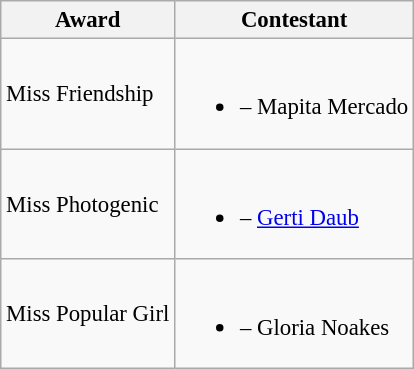<table class="wikitable sortable unsortable" style="font-size: 95%;">
<tr>
<th>Award</th>
<th>Contestant</th>
</tr>
<tr>
<td>Miss Friendship</td>
<td><br><ul><li> – Mapita Mercado</li></ul></td>
</tr>
<tr>
<td>Miss Photogenic</td>
<td><br><ul><li> – <a href='#'>Gerti Daub</a></li></ul></td>
</tr>
<tr>
<td>Miss Popular Girl</td>
<td><br><ul><li> – Gloria Noakes</li></ul></td>
</tr>
</table>
